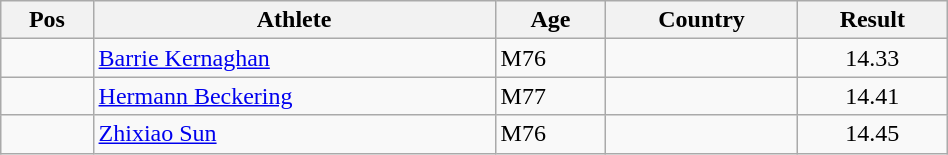<table class="wikitable"  style="text-align:center; width:50%;">
<tr>
<th>Pos</th>
<th>Athlete</th>
<th>Age</th>
<th>Country</th>
<th>Result</th>
</tr>
<tr>
<td align=center></td>
<td align=left><a href='#'>Barrie Kernaghan</a></td>
<td align=left>M76</td>
<td align=left></td>
<td>14.33</td>
</tr>
<tr>
<td align=center></td>
<td align=left><a href='#'>Hermann Beckering</a></td>
<td align=left>M77</td>
<td align=left></td>
<td>14.41</td>
</tr>
<tr>
<td align=center></td>
<td align=left><a href='#'>Zhixiao Sun</a></td>
<td align=left>M76</td>
<td align=left></td>
<td>14.45</td>
</tr>
</table>
